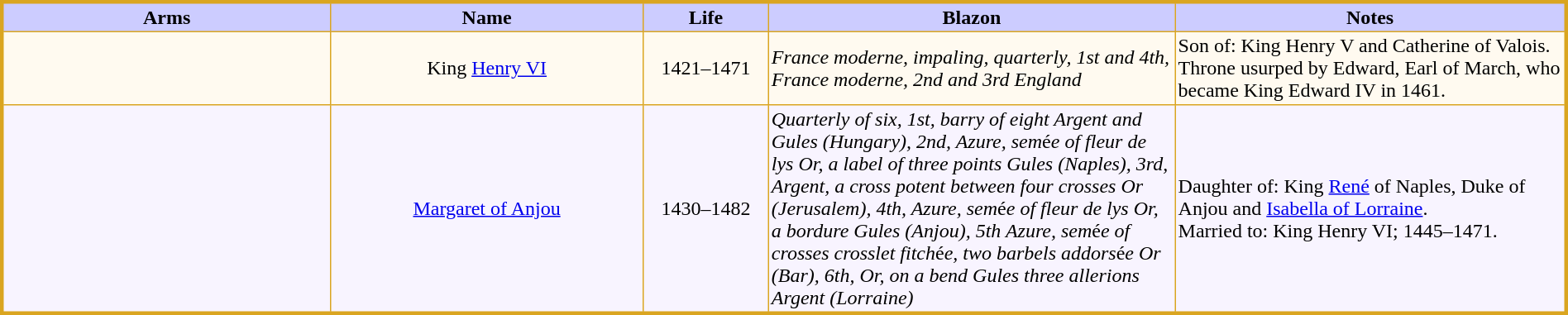<table width="100%" border="1" cellpadding="2" cellspacing="0" style="margin: 0.5em 0.3em 0.5em 0; background: #f9f9f9; border: 3px solid goldenrod; border-collapse: collapse;">
<tr>
<th width="21%" bgcolor = "#ccccff">Arms</th>
<th width="20%" bgcolor = "#ccccff">Name</th>
<th width="8%" bgcolor = "#ccccff">Life</th>
<th width="26%" bgcolor = "#ccccff">Blazon</th>
<th width="26%" bgcolor = "#ccccff">Notes</th>
</tr>
<tr bgcolor=fffaf0>
<td align="center"></td>
<td align="center">King <a href='#'>Henry VI</a></td>
<td align="center">1421–1471</td>
<td><em>France moderne, impaling, quarterly, 1st and 4th, France moderne, 2nd and 3rd England</em></td>
<td>Son of: King Henry V and Catherine of Valois.<br>Throne usurped by Edward, Earl of March, who became King Edward IV in 1461.</td>
</tr>
<tr bgcolor=#f8f4ff>
<td align="center"></td>
<td align="center"><a href='#'>Margaret of Anjou</a></td>
<td align="center">1430–1482</td>
<td><em>Quarterly of six, 1st, barry of eight Argent and Gules (Hungary), 2nd, Azure, sem</em>é<em>e of fleur de lys Or, a label of three points Gules (Naples), 3rd, Argent, a cross potent between four crosses Or (Jerusalem), 4th, Azure, sem</em>é<em>e of fleur de lys Or, a bordure Gules (Anjou), 5th Azure, sem</em>é<em>e of crosses crosslet fitch</em>é<em>e, two barbels addors</em>é<em>e Or (Bar), 6th, Or, on a bend Gules three allerions Argent (Lorraine)</em></td>
<td>Daughter of: King <a href='#'>René</a> of Naples, Duke of Anjou and <a href='#'>Isabella of Lorraine</a>.<br>Married to: King Henry VI; 1445–1471.</td>
</tr>
</table>
